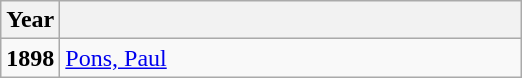<table class="wikitable sortable"  style="font-size: 100%">
<tr>
<th>Year</th>
<th width=300></th>
</tr>
<tr>
<td><strong>1898</strong></td>
<td> <a href='#'>Pons, Paul</a></td>
</tr>
</table>
